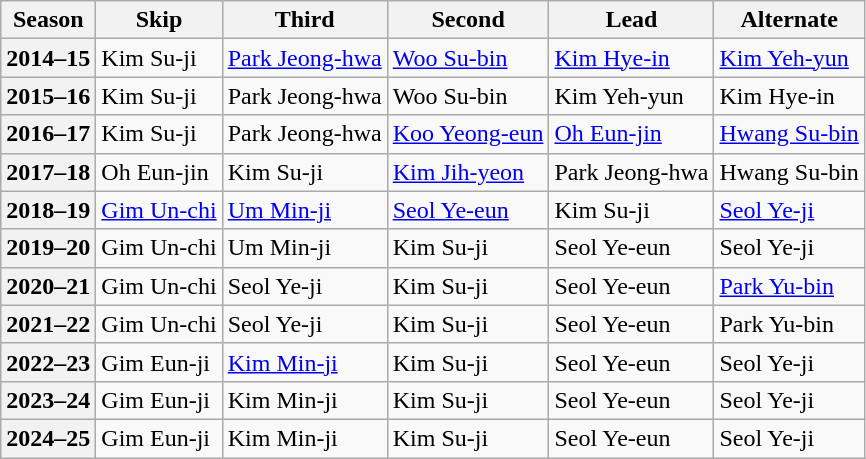<table class="wikitable">
<tr>
<th scope="col">Season</th>
<th scope="col">Skip</th>
<th scope="col">Third</th>
<th scope="col">Second</th>
<th scope="col">Lead</th>
<th scope="col">Alternate</th>
</tr>
<tr>
<th scope="row">2014–15</th>
<td>Kim Su-ji</td>
<td><a href='#'>Park Jeong-hwa</a></td>
<td><a href='#'>Woo Su-bin</a></td>
<td><a href='#'>Kim Hye-in</a></td>
<td><a href='#'>Kim Yeh-yun</a></td>
</tr>
<tr>
<th scope="row">2015–16</th>
<td>Kim Su-ji</td>
<td>Park Jeong-hwa</td>
<td>Woo Su-bin</td>
<td>Kim Yeh-yun</td>
<td>Kim Hye-in</td>
</tr>
<tr>
<th scope="row">2016–17</th>
<td>Kim Su-ji</td>
<td>Park Jeong-hwa</td>
<td><a href='#'>Koo Yeong-eun</a></td>
<td><a href='#'>Oh Eun-jin</a></td>
<td><a href='#'>Hwang Su-bin</a></td>
</tr>
<tr>
<th scope="row">2017–18</th>
<td>Oh Eun-jin</td>
<td>Kim Su-ji</td>
<td><a href='#'>Kim Jih-yeon</a></td>
<td>Park Jeong-hwa</td>
<td>Hwang Su-bin</td>
</tr>
<tr>
<th scope="row">2018–19</th>
<td><a href='#'>Gim Un-chi</a></td>
<td><a href='#'>Um Min-ji</a></td>
<td><a href='#'>Seol Ye-eun</a></td>
<td>Kim Su-ji</td>
<td><a href='#'>Seol Ye-ji</a></td>
</tr>
<tr>
<th scope="row">2019–20</th>
<td>Gim Un-chi</td>
<td>Um Min-ji</td>
<td>Kim Su-ji</td>
<td>Seol Ye-eun</td>
<td>Seol Ye-ji</td>
</tr>
<tr>
<th scope="row">2020–21</th>
<td>Gim Un-chi</td>
<td>Seol Ye-ji</td>
<td>Kim Su-ji</td>
<td>Seol Ye-eun</td>
<td><a href='#'>Park Yu-bin</a></td>
</tr>
<tr>
<th scope="row">2021–22</th>
<td>Gim Un-chi</td>
<td>Seol Ye-ji</td>
<td>Kim Su-ji</td>
<td>Seol Ye-eun</td>
<td>Park Yu-bin</td>
</tr>
<tr>
<th scope="row">2022–23</th>
<td>Gim Eun-ji</td>
<td><a href='#'>Kim Min-ji</a></td>
<td>Kim Su-ji</td>
<td>Seol Ye-eun</td>
<td>Seol Ye-ji</td>
</tr>
<tr>
<th scope="row">2023–24</th>
<td>Gim Eun-ji</td>
<td>Kim Min-ji</td>
<td>Kim Su-ji</td>
<td>Seol Ye-eun</td>
<td>Seol Ye-ji</td>
</tr>
<tr>
<th scope="row">2024–25</th>
<td>Gim Eun-ji</td>
<td>Kim Min-ji</td>
<td>Kim Su-ji</td>
<td>Seol Ye-eun</td>
<td>Seol Ye-ji</td>
</tr>
</table>
